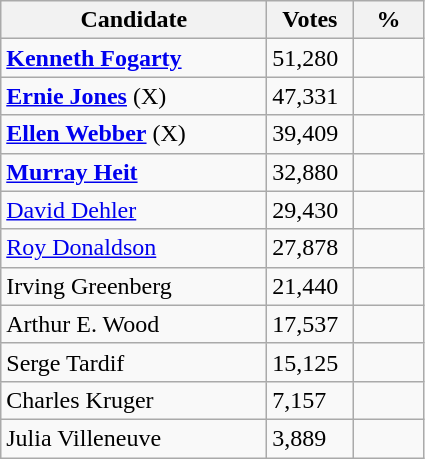<table class="wikitable">
<tr>
<th style="width: 170px">Candidate</th>
<th style="width: 50px">Votes</th>
<th style="width: 40px">%</th>
</tr>
<tr>
<td><strong><a href='#'>Kenneth Fogarty</a></strong></td>
<td>51,280</td>
<td></td>
</tr>
<tr>
<td><strong><a href='#'>Ernie Jones</a></strong> (X)</td>
<td>47,331</td>
<td></td>
</tr>
<tr>
<td><strong><a href='#'>Ellen Webber</a></strong> (X)</td>
<td>39,409</td>
<td></td>
</tr>
<tr>
<td><strong><a href='#'>Murray Heit</a></strong></td>
<td>32,880</td>
<td></td>
</tr>
<tr>
<td><a href='#'>David Dehler</a></td>
<td>29,430</td>
<td></td>
</tr>
<tr>
<td><a href='#'>Roy Donaldson</a></td>
<td>27,878</td>
<td></td>
</tr>
<tr>
<td>Irving Greenberg</td>
<td>21,440</td>
<td></td>
</tr>
<tr>
<td>Arthur E. Wood</td>
<td>17,537</td>
<td></td>
</tr>
<tr>
<td>Serge Tardif</td>
<td>15,125</td>
<td></td>
</tr>
<tr>
<td>Charles Kruger</td>
<td>7,157</td>
<td></td>
</tr>
<tr>
<td>Julia Villeneuve</td>
<td>3,889</td>
<td></td>
</tr>
</table>
